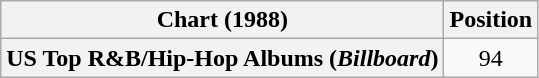<table class="wikitable plainrowheaders" style="text-align:center">
<tr>
<th scope="col">Chart (1988)</th>
<th scope="col">Position</th>
</tr>
<tr>
<th scope="row">US Top R&B/Hip-Hop Albums (<em>Billboard</em>)</th>
<td>94</td>
</tr>
</table>
